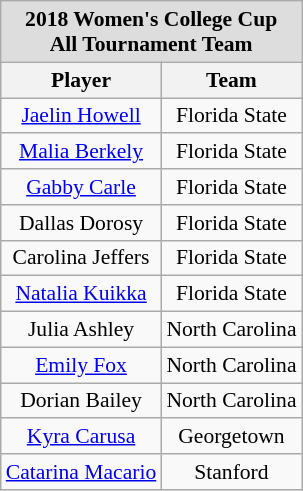<table class="wikitable" style="white-space:nowrap; font-size:90%;">
<tr>
<td colspan="7" style="text-align:center; background:#ddd;"><strong>2018 Women's College Cup<br>All Tournament Team</strong></td>
</tr>
<tr>
<th style="text-align:center;">Player</th>
<th style="text-align:center;">Team</th>
</tr>
<tr>
<td style="text-align:center;"><a href='#'>Jaelin Howell</a></td>
<td style="text-align:center;">Florida State</td>
</tr>
<tr>
<td style="text-align:center;"><a href='#'>Malia Berkely</a></td>
<td style="text-align:center;">Florida State</td>
</tr>
<tr>
<td style="text-align:center;"><a href='#'>Gabby Carle</a></td>
<td style="text-align:center;">Florida State</td>
</tr>
<tr>
<td style="text-align:center;">Dallas Dorosy</td>
<td style="text-align:center;">Florida State</td>
</tr>
<tr>
<td style="text-align:center;">Carolina Jeffers</td>
<td style="text-align:center;">Florida State</td>
</tr>
<tr>
<td style="text-align:center;"><a href='#'>Natalia Kuikka</a></td>
<td style="text-align:center;">Florida State</td>
</tr>
<tr>
<td style="text-align:center;">Julia Ashley</td>
<td style="text-align:center;">North Carolina</td>
</tr>
<tr>
<td style="text-align:center;"><a href='#'>Emily Fox</a></td>
<td style="text-align:center;">North Carolina</td>
</tr>
<tr>
<td style="text-align:center;">Dorian Bailey</td>
<td style="text-align:center;">North Carolina</td>
</tr>
<tr>
<td style="text-align:center;"><a href='#'>Kyra Carusa</a></td>
<td style="text-align:center;">Georgetown</td>
</tr>
<tr>
<td style="text-align:center;"><a href='#'>Catarina Macario</a></td>
<td style="text-align:center;">Stanford</td>
</tr>
</table>
